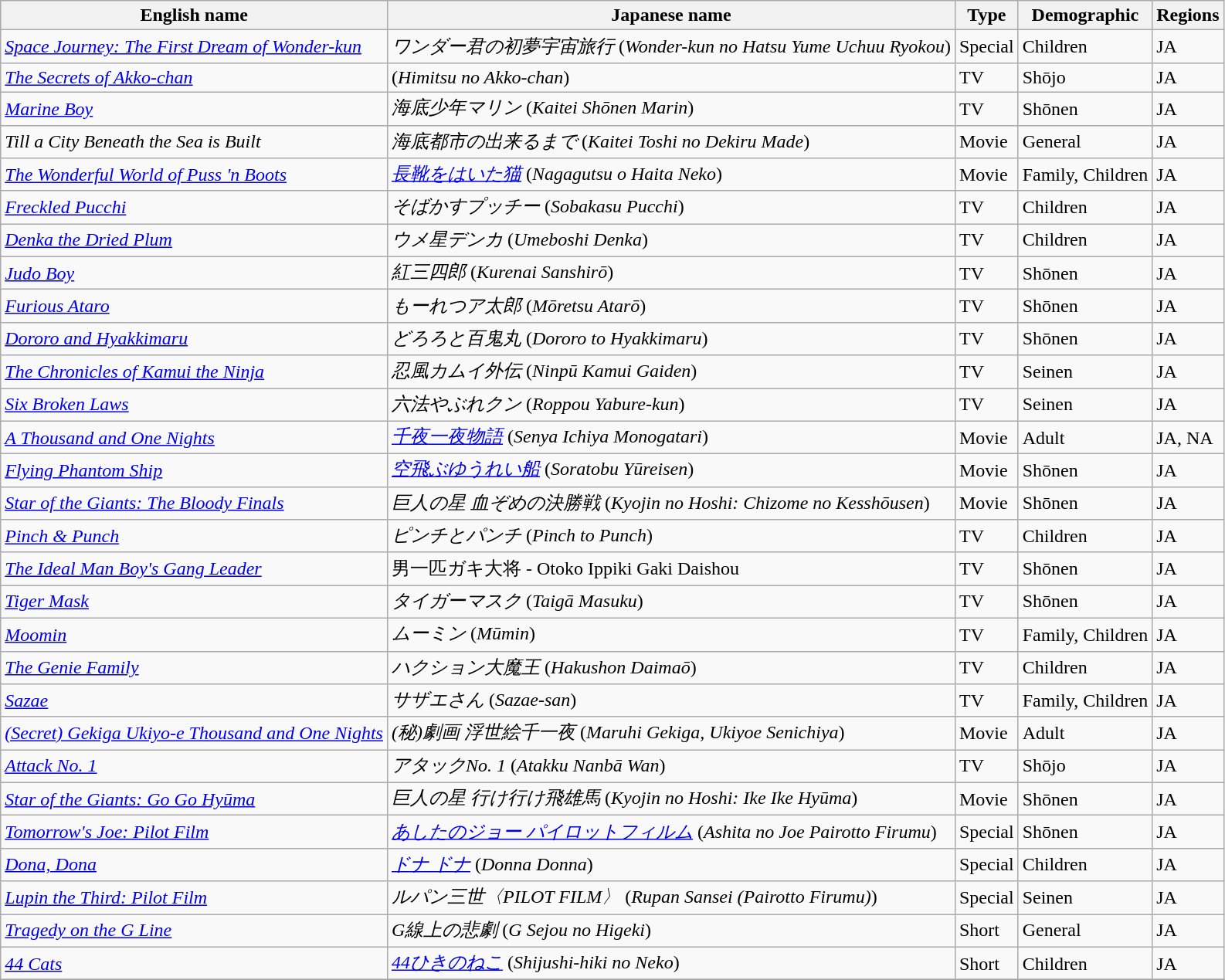<table class="wikitable sortable" border="1">
<tr>
<th>English name</th>
<th>Japanese name</th>
<th>Type</th>
<th>Demographic</th>
<th>Regions</th>
</tr>
<tr>
<td><em><a href='#'>Space Journey: The First Dream of Wonder-kun</a></em></td>
<td><em>ワンダー君の初夢宇宙旅行</em> (<em>Wonder-kun no Hatsu Yume Uchuu Ryokou</em>)</td>
<td>Special</td>
<td>Children</td>
<td>JA</td>
</tr>
<tr>
<td><em><a href='#'>The Secrets of Akko-chan</a></em></td>
<td>(<em>Himitsu no Akko-chan</em>)</td>
<td>TV</td>
<td>Shōjo</td>
<td>JA</td>
</tr>
<tr>
<td><em><a href='#'>Marine Boy</a></em></td>
<td><em>海底少年マリン</em> (<em>Kaitei Shōnen Marin</em>)</td>
<td>TV</td>
<td>Shōnen</td>
<td>JA</td>
</tr>
<tr>
<td><em>Till a City Beneath the Sea is Built</em></td>
<td><em>海底都市の出来るまで</em> (<em>Kaitei Toshi no Dekiru Made</em>)</td>
<td>Movie</td>
<td>General</td>
<td>JA</td>
</tr>
<tr>
<td><em><a href='#'>The Wonderful World of Puss 'n Boots</a></em></td>
<td><em><a href='#'>長靴をはいた猫</a></em> (<em>Nagagutsu o Haita Neko</em>)</td>
<td>Movie</td>
<td>Family, Children</td>
<td>JA</td>
</tr>
<tr>
<td><em><a href='#'>Freckled Pucchi</a></em></td>
<td><em>そばかすプッチー</em> (<em>Sobakasu Pucchi</em>)</td>
<td>TV</td>
<td>Children</td>
<td>JA</td>
</tr>
<tr>
<td><em><a href='#'>Denka the Dried Plum</a></em></td>
<td><em>ウメ星デンカ</em> (<em>Umeboshi Denka</em>)</td>
<td>TV</td>
<td>Children</td>
<td>JA</td>
</tr>
<tr>
<td><em><a href='#'>Judo Boy</a></em></td>
<td><em>紅三四郎</em> (<em>Kurenai Sanshirō</em>)</td>
<td>TV</td>
<td>Shōnen</td>
<td>JA</td>
</tr>
<tr>
<td><em><a href='#'>Furious Ataro</a></em></td>
<td><em>もーれつア太郎</em> (<em>Mōretsu Atarō</em>)</td>
<td>TV</td>
<td>Shōnen</td>
<td>JA</td>
</tr>
<tr>
<td><em><a href='#'>Dororo and Hyakkimaru</a></em></td>
<td><em>どろろと百鬼丸</em> (<em>Dororo to Hyakkimaru</em>)</td>
<td>TV</td>
<td>Shōnen</td>
<td>JA</td>
</tr>
<tr>
<td><em><a href='#'>The Chronicles of Kamui the Ninja</a></em></td>
<td><em>忍風カムイ外伝</em> (<em>Ninpū Kamui Gaiden</em>)</td>
<td>TV</td>
<td>Seinen</td>
<td>JA</td>
</tr>
<tr>
<td><em><a href='#'>Six Broken Laws</a></em></td>
<td><em>六法やぶれクン</em> (<em>Roppou Yabure-kun</em>)</td>
<td>TV</td>
<td>Seinen</td>
<td>JA</td>
</tr>
<tr>
<td><em><a href='#'>A Thousand and One Nights</a></em></td>
<td><em><a href='#'>千夜一夜物語</a></em> (<em>Senya Ichiya Monogatari</em>)</td>
<td>Movie</td>
<td>Adult</td>
<td>JA, NA</td>
</tr>
<tr>
<td><em><a href='#'>Flying Phantom Ship</a></em></td>
<td><em><a href='#'>空飛ぶゆうれい船</a></em> (<em>Soratobu Yūreisen</em>)</td>
<td>Movie</td>
<td>Shōnen</td>
<td>JA</td>
</tr>
<tr>
<td><em><a href='#'>Star of the Giants: The Bloody Finals</a></em></td>
<td><em>巨人の星 血ぞめの決勝戦</em> (<em>Kyojin no Hoshi: Chizome no Kesshōusen</em>)</td>
<td>Movie</td>
<td>Shōnen</td>
<td>JA</td>
</tr>
<tr>
<td><em><a href='#'>Pinch & Punch</a></em></td>
<td><em>ピンチとパンチ</em> (<em>Pinch to Punch</em>)</td>
<td>TV</td>
<td>Children</td>
<td>JA</td>
</tr>
<tr>
<td><em><a href='#'>The Ideal Man Boy's Gang Leader</a></em></td>
<td>男一匹ガキ大将 - Otoko Ippiki Gaki Daishou</td>
<td>TV</td>
<td>Shōnen</td>
<td>JA</td>
</tr>
<tr>
<td><em><a href='#'>Tiger Mask</a></em></td>
<td><em>タイガーマスク</em> (<em>Taigā Masuku</em>)</td>
<td>TV</td>
<td>Shōnen</td>
<td>JA</td>
</tr>
<tr>
<td><em><a href='#'>Moomin</a></em></td>
<td><em>ムーミン</em> (<em>Mūmin</em>)</td>
<td>TV</td>
<td>Family, Children</td>
<td>JA</td>
</tr>
<tr>
<td><em><a href='#'>The Genie Family</a></em></td>
<td><em>ハクション大魔王</em> (<em>Hakushon Daimaō</em>)</td>
<td>TV</td>
<td>Children</td>
<td>JA</td>
</tr>
<tr>
<td><em><a href='#'>Sazae</a></em></td>
<td><em>サザエさん</em> (<em>Sazae-san</em>)</td>
<td>TV</td>
<td>Family, Children</td>
<td>JA</td>
</tr>
<tr>
<td><em><a href='#'>(Secret) Gekiga Ukiyo-e Thousand and One Nights</a></em></td>
<td><em>(秘)劇画 浮世絵千一夜</em> (<em>Maruhi Gekiga, Ukiyoe Senichiya</em>)</td>
<td>Movie</td>
<td>Adult</td>
<td>JA</td>
</tr>
<tr>
<td><em><a href='#'>Attack No. 1</a></em></td>
<td><em>アタックNo. 1</em> (<em>Atakku Nanbā Wan</em>)</td>
<td>TV</td>
<td>Shōjo</td>
<td>JA</td>
</tr>
<tr>
<td><em><a href='#'>Star of the Giants: Go Go Hyūma</a></em></td>
<td><em>巨人の星 行け行け飛雄馬</em> (<em>Kyojin no Hoshi: Ike Ike Hyūma</em>)</td>
<td>Movie</td>
<td>Shōnen</td>
<td>JA</td>
</tr>
<tr>
<td><em><a href='#'>Tomorrow's Joe: Pilot Film</a></em></td>
<td><em><a href='#'>あしたのジョー パイロットフィルム</a></em> (<em>Ashita no Joe Pairotto Firumu</em>)</td>
<td>Special</td>
<td>Shōnen</td>
<td>JA</td>
</tr>
<tr>
<td><em><a href='#'>Dona, Dona</a></em></td>
<td><em><a href='#'>ドナ ドナ</a></em> (<em>Donna Donna</em>)</td>
<td>Special</td>
<td>Children</td>
<td>JA</td>
</tr>
<tr>
<td><em><a href='#'>Lupin the Third: Pilot Film</a></em></td>
<td><em>ルパン三世〈PILOT FILM〉</em> (<em>Rupan Sansei (Pairotto Firumu)</em>)</td>
<td>Special</td>
<td>Seinen</td>
<td>JA</td>
</tr>
<tr>
<td><em><a href='#'>Tragedy on the G Line</a></em></td>
<td><em>G線上の悲劇</em> (<em>G Sejou no Higeki</em>)</td>
<td>Short</td>
<td>General</td>
<td>JA</td>
</tr>
<tr>
<td><em><a href='#'>44 Cats</a></em></td>
<td><em><a href='#'>44ひきのねこ</a></em> (<em>Shijushi-hiki no Neko</em>)</td>
<td>Short</td>
<td>Children</td>
<td>JA</td>
</tr>
<tr>
</tr>
</table>
